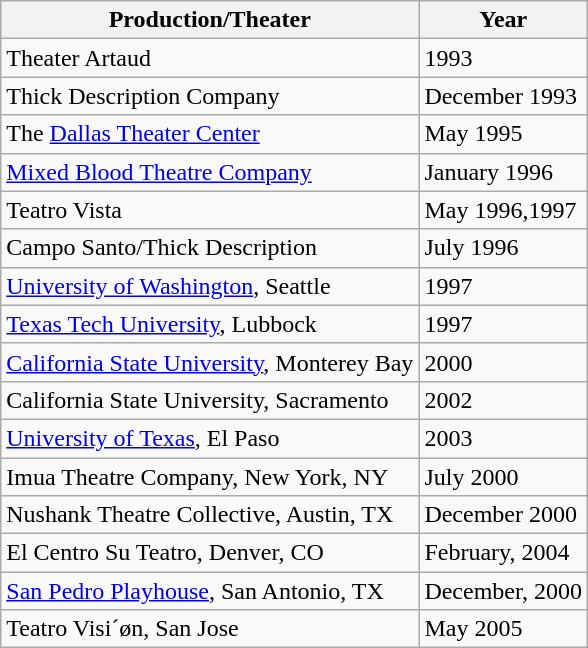<table class="wikitable">
<tr>
<th>Production/Theater</th>
<th>Year</th>
</tr>
<tr>
<td>Theater Artaud</td>
<td>1993</td>
</tr>
<tr>
<td>Thick Description Company</td>
<td>December 1993</td>
</tr>
<tr>
<td>The <a href='#'>Dallas Theater Center</a></td>
<td>May 1995</td>
</tr>
<tr>
<td><a href='#'>Mixed Blood Theatre Company</a></td>
<td>January 1996</td>
</tr>
<tr>
<td>Teatro Vista</td>
<td>May 1996,1997</td>
</tr>
<tr>
<td>Campo Santo/Thick Description</td>
<td>July 1996</td>
</tr>
<tr>
<td><a href='#'>University of Washington</a>, Seattle</td>
<td>1997</td>
</tr>
<tr>
<td><a href='#'>Texas Tech University</a>, Lubbock</td>
<td>1997</td>
</tr>
<tr>
<td><a href='#'>California State University</a>, Monterey Bay</td>
<td>2000</td>
</tr>
<tr>
<td>California State University, Sacramento</td>
<td>2002</td>
</tr>
<tr>
<td><a href='#'>University of Texas</a>, El Paso</td>
<td>2003</td>
</tr>
<tr>
<td>Imua Theatre Company, New York, NY</td>
<td>July 2000</td>
</tr>
<tr>
<td>Nushank Theatre Collective, Austin, TX</td>
<td>December 2000</td>
</tr>
<tr>
<td>El Centro Su Teatro, Denver, CO</td>
<td>February, 2004</td>
</tr>
<tr>
<td><a href='#'>San Pedro Playhouse</a>, San Antonio, TX</td>
<td>December, 2000</td>
</tr>
<tr>
<td>Teatro Visi´øn, San Jose</td>
<td>May 2005</td>
</tr>
</table>
